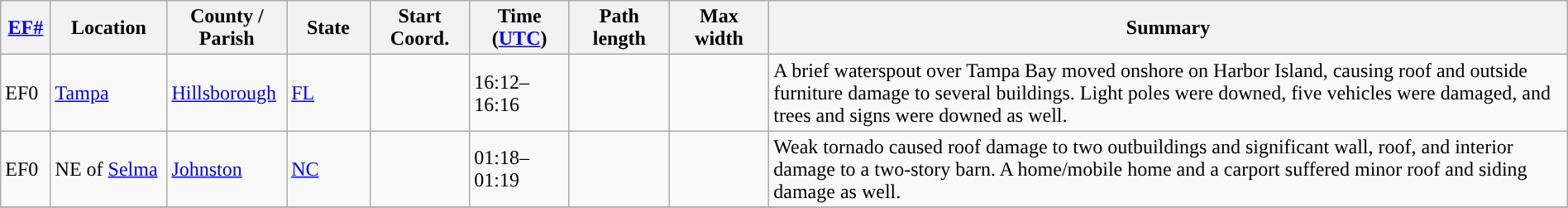<table class="wikitable sortable" style="width:100%;">
<tr>
<th scope="col"  style="width:3%; text-align:center;"><a href='#'>EF#</a></th>
<th scope="col"  style="width:7%; text-align:center;" class="unsortable">Location</th>
<th scope="col"  style="width:6%; text-align:center;" class="unsortable">County / Parish</th>
<th scope="col"  style="width:5%; text-align:center;">State</th>
<th scope="col"  style="width:6%; text-align:center;">Start Coord.</th>
<th scope="col"  style="width:6%; text-align:center;">Time (<a href='#'>UTC</a>)</th>
<th scope="col"  style="width:6%; text-align:center;">Path length</th>
<th scope="col"  style="width:6%; text-align:center;">Max width</th>
<th scope="col" class="unsortable" style="width:48%; text-align:center;">Summary</th>
</tr>
<tr>
<td>EF0</td>
<td><a href='#'>Tampa</a></td>
<td><a href='#'>Hillsborough</a></td>
<td><a href='#'>FL</a></td>
<td></td>
<td>16:12–16:16</td>
<td></td>
<td></td>
<td>A brief waterspout over Tampa Bay moved onshore on Harbor Island, causing roof and outside furniture damage to several buildings. Light poles were downed, five vehicles were damaged, and trees and signs were downed as well.</td>
</tr>
<tr>
<td>EF0</td>
<td>NE of <a href='#'>Selma</a></td>
<td><a href='#'>Johnston</a></td>
<td><a href='#'>NC</a></td>
<td></td>
<td>01:18–01:19</td>
<td></td>
<td></td>
<td>Weak tornado caused roof damage to two outbuildings and significant wall, roof, and interior damage to a two-story barn. A home/mobile home and a carport suffered minor roof and siding damage as well.</td>
</tr>
<tr>
</tr>
</table>
